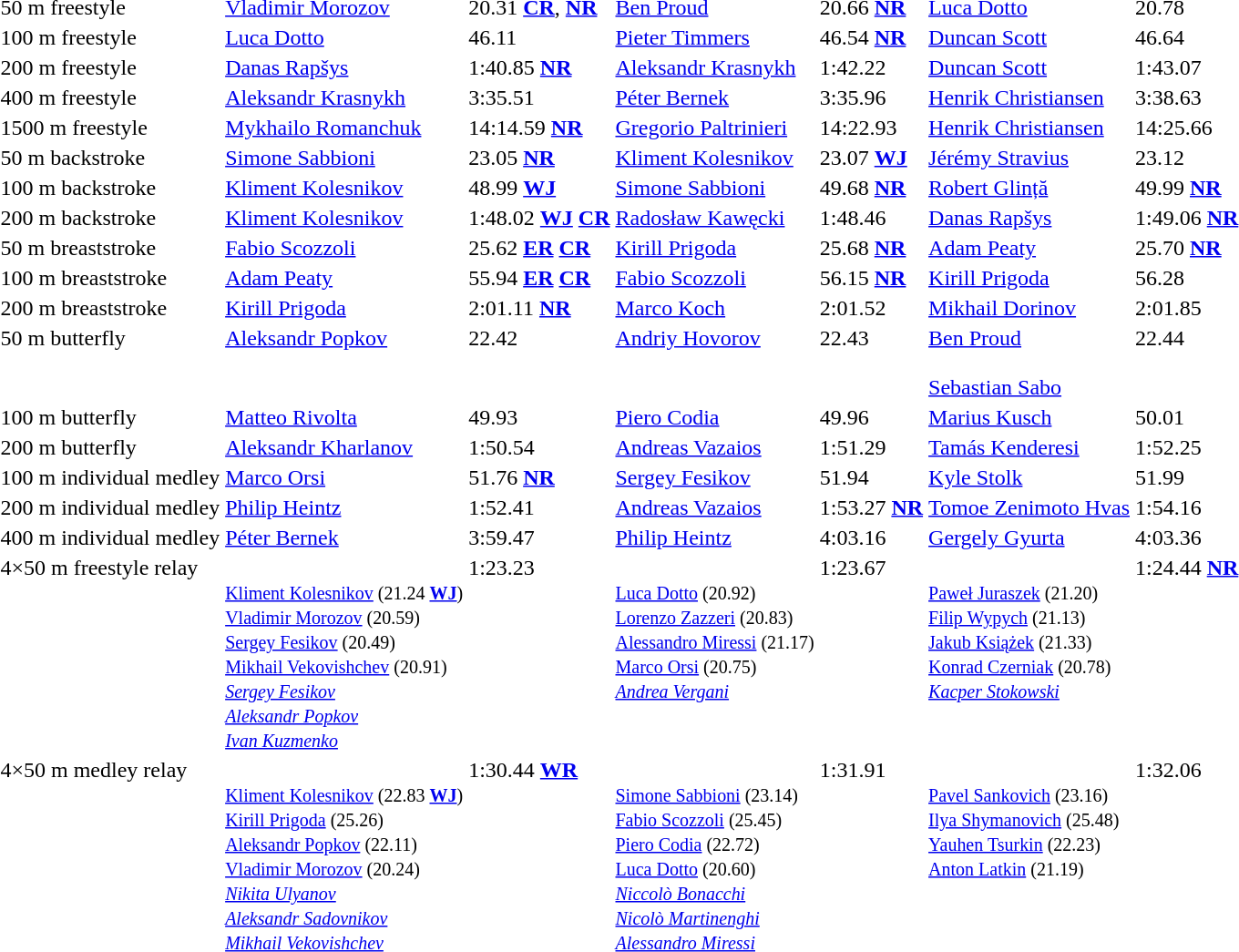<table>
<tr valign="top">
<td>50 m freestyle</td>
<td><a href='#'>Vladimir Morozov</a><br><small></small></td>
<td>20.31  <strong><a href='#'>CR</a></strong>, <strong><a href='#'>NR</a></strong></td>
<td><a href='#'>Ben Proud</a><br><small></small></td>
<td>20.66 <strong><a href='#'>NR</a></strong></td>
<td><a href='#'>Luca Dotto</a><br><small></small></td>
<td>20.78</td>
</tr>
<tr valign="top">
<td>100 m freestyle</td>
<td><a href='#'>Luca Dotto</a><br><small></small></td>
<td>46.11</td>
<td><a href='#'>Pieter Timmers</a><br><small></small></td>
<td>46.54 <strong><a href='#'>NR</a></strong></td>
<td><a href='#'>Duncan Scott</a><br><small></small></td>
<td>46.64</td>
</tr>
<tr valign="top">
<td>200 m freestyle</td>
<td><a href='#'>Danas Rapšys</a><br><small></small></td>
<td>1:40.85 <strong><a href='#'>NR</a></strong></td>
<td><a href='#'>Aleksandr Krasnykh</a><br><small></small></td>
<td>1:42.22</td>
<td><a href='#'>Duncan Scott</a><br><small></small></td>
<td>1:43.07</td>
</tr>
<tr valign="top">
<td>400 m freestyle</td>
<td><a href='#'>Aleksandr Krasnykh</a><br><small></small></td>
<td>3:35.51</td>
<td><a href='#'>Péter Bernek</a><br><small></small></td>
<td>3:35.96</td>
<td><a href='#'>Henrik Christiansen</a><br><small></small></td>
<td>3:38.63</td>
</tr>
<tr valign="top">
<td>1500 m freestyle</td>
<td><a href='#'>Mykhailo Romanchuk</a><br><small></small></td>
<td>14:14.59 <strong><a href='#'>NR</a></strong></td>
<td><a href='#'>Gregorio Paltrinieri</a><br><small></small></td>
<td>14:22.93</td>
<td><a href='#'>Henrik Christiansen</a><br><small></small></td>
<td>14:25.66</td>
</tr>
<tr valign="top">
<td>50 m backstroke</td>
<td><a href='#'>Simone Sabbioni</a><br><small></small></td>
<td>23.05 <strong><a href='#'>NR</a></strong></td>
<td><a href='#'>Kliment Kolesnikov</a><br><small></small></td>
<td>23.07 <strong><a href='#'>WJ</a></strong></td>
<td><a href='#'>Jérémy Stravius</a><br><small></small></td>
<td>23.12</td>
</tr>
<tr valign="top">
<td>100 m backstroke</td>
<td><a href='#'>Kliment Kolesnikov</a><br><small></small></td>
<td>48.99 <strong><a href='#'>WJ</a></strong></td>
<td><a href='#'>Simone Sabbioni</a><br><small></small></td>
<td>49.68 <strong><a href='#'>NR</a></strong></td>
<td><a href='#'>Robert Glință</a><br><small></small></td>
<td>49.99 <strong><a href='#'>NR</a></strong></td>
</tr>
<tr valign="top">
<td>200 m backstroke</td>
<td><a href='#'>Kliment Kolesnikov</a><br><small></small></td>
<td>1:48.02 <strong><a href='#'>WJ</a> <a href='#'>CR</a></strong></td>
<td><a href='#'>Radosław Kawęcki</a><br><small></small></td>
<td>1:48.46</td>
<td><a href='#'>Danas Rapšys</a><br><small></small></td>
<td>1:49.06 <strong><a href='#'>NR</a></strong></td>
</tr>
<tr valign="top">
<td>50 m breaststroke</td>
<td><a href='#'>Fabio Scozzoli</a><br><small></small></td>
<td>25.62 <strong><a href='#'>ER</a> <a href='#'>CR</a></strong></td>
<td><a href='#'>Kirill Prigoda</a><br><small></small></td>
<td>25.68 <strong><a href='#'>NR</a></strong></td>
<td><a href='#'>Adam Peaty</a><br><small></small></td>
<td>25.70 <strong><a href='#'>NR</a></strong></td>
</tr>
<tr valign="top">
<td>100 m breaststroke</td>
<td><a href='#'>Adam Peaty</a><br><small></small></td>
<td>55.94 <strong><a href='#'>ER</a> <a href='#'>CR</a></strong></td>
<td><a href='#'>Fabio Scozzoli</a><br><small></small></td>
<td>56.15 <strong><a href='#'>NR</a></strong></td>
<td><a href='#'>Kirill Prigoda</a><br><small></small></td>
<td>56.28</td>
</tr>
<tr valign="top">
<td>200 m breaststroke</td>
<td><a href='#'>Kirill Prigoda</a><br><small></small></td>
<td>2:01.11 <strong><a href='#'>NR</a></strong></td>
<td><a href='#'>Marco Koch</a><br><small></small></td>
<td>2:01.52</td>
<td><a href='#'>Mikhail Dorinov</a><br><small></small></td>
<td>2:01.85</td>
</tr>
<tr valign="top">
<td>50 m butterfly</td>
<td><a href='#'>Aleksandr Popkov</a><br><small></small></td>
<td>22.42</td>
<td><a href='#'>Andriy Hovorov</a><br><small></small></td>
<td>22.43</td>
<td><a href='#'>Ben Proud</a><br><small></small><br><a href='#'>Sebastian Sabo</a><br><small></small></td>
<td>22.44</td>
</tr>
<tr valign="top">
<td>100 m butterfly</td>
<td><a href='#'>Matteo Rivolta</a><br><small></small></td>
<td>49.93</td>
<td><a href='#'>Piero Codia</a><br><small></small></td>
<td>49.96</td>
<td><a href='#'>Marius Kusch</a><br><small></small></td>
<td>50.01</td>
</tr>
<tr valign="top">
<td>200 m butterfly</td>
<td><a href='#'>Aleksandr Kharlanov</a><br><small></small></td>
<td>1:50.54</td>
<td><a href='#'>Andreas Vazaios</a><br><small></small></td>
<td>1:51.29</td>
<td><a href='#'>Tamás Kenderesi</a><br><small></small></td>
<td>1:52.25</td>
</tr>
<tr valign="top">
<td>100 m individual medley</td>
<td><a href='#'>Marco Orsi</a><br><small></small></td>
<td>51.76 <strong><a href='#'>NR</a></strong></td>
<td><a href='#'>Sergey Fesikov</a><br><small></small></td>
<td>51.94</td>
<td><a href='#'>Kyle Stolk</a><br><small></small></td>
<td>51.99</td>
</tr>
<tr valign="top">
<td>200 m individual medley</td>
<td><a href='#'>Philip Heintz</a><br><small></small></td>
<td>1:52.41</td>
<td><a href='#'>Andreas Vazaios</a><br><small></small></td>
<td>1:53.27 <strong><a href='#'>NR</a></strong></td>
<td><a href='#'>Tomoe Zenimoto Hvas</a><br><small></small></td>
<td>1:54.16</td>
</tr>
<tr valign="top">
<td>400 m individual medley</td>
<td><a href='#'>Péter Bernek</a><br><small></small></td>
<td>3:59.47</td>
<td><a href='#'>Philip Heintz</a><br><small></small></td>
<td>4:03.16</td>
<td><a href='#'>Gergely Gyurta</a><br><small></small></td>
<td>4:03.36</td>
</tr>
<tr valign="top">
<td>4×50 m freestyle relay</td>
<td><br><small><a href='#'>Kliment Kolesnikov</a> (21.24 <strong><a href='#'>WJ</a></strong>)<br><a href='#'>Vladimir Morozov</a> (20.59)<br><a href='#'>Sergey Fesikov</a> (20.49)<br><a href='#'>Mikhail Vekovishchev</a> (20.91)<br><em><a href='#'>Sergey Fesikov</a><br><a href='#'>Aleksandr Popkov</a><br><a href='#'>Ivan Kuzmenko</a></em></small></td>
<td>1:23.23</td>
<td><br><small><a href='#'>Luca Dotto</a> (20.92)<br><a href='#'>Lorenzo Zazzeri</a> (20.83)<br><a href='#'>Alessandro Miressi</a> (21.17)<br><a href='#'>Marco Orsi</a> (20.75)<br><em><a href='#'>Andrea Vergani </a></em></small></td>
<td>1:23.67</td>
<td><br><small><a href='#'>Paweł Juraszek</a> (21.20)<br><a href='#'>Filip Wypych</a> (21.13)<br><a href='#'>Jakub Książek</a> (21.33)<br><a href='#'>Konrad Czerniak</a> (20.78)<br><em><a href='#'>Kacper Stokowski</a></em></small></td>
<td>1:24.44 <strong><a href='#'>NR</a></strong></td>
</tr>
<tr valign="top">
<td>4×50 m medley relay</td>
<td><br><small><a href='#'>Kliment Kolesnikov</a> (22.83 <strong><a href='#'>WJ</a></strong>)<br><a href='#'>Kirill Prigoda</a> (25.26)<br><a href='#'>Aleksandr Popkov</a> (22.11)<br><a href='#'>Vladimir Morozov</a> (20.24)<br><em><a href='#'>Nikita Ulyanov</a><br><a href='#'>Aleksandr Sadovnikov</a><br><a href='#'>Mikhail Vekovishchev</a></em></small></td>
<td>1:30.44  <strong><a href='#'>WR</a></strong></td>
<td><br><small><a href='#'>Simone Sabbioni</a> (23.14)<br><a href='#'>Fabio Scozzoli</a> (25.45)<br><a href='#'>Piero Codia</a> (22.72)<br><a href='#'>Luca Dotto</a> (20.60)<br><em><a href='#'>Niccolò Bonacchi</a><br><a href='#'>Nicolò Martinenghi</a><br><a href='#'>Alessandro Miressi</a></em></small></td>
<td>1:31.91</td>
<td><br><small><a href='#'>Pavel Sankovich</a> (23.16)<br><a href='#'>Ilya Shymanovich</a> (25.48)<br><a href='#'>Yauhen Tsurkin</a> (22.23)<br><a href='#'>Anton Latkin</a> (21.19)</small></td>
<td>1:32.06</td>
</tr>
</table>
